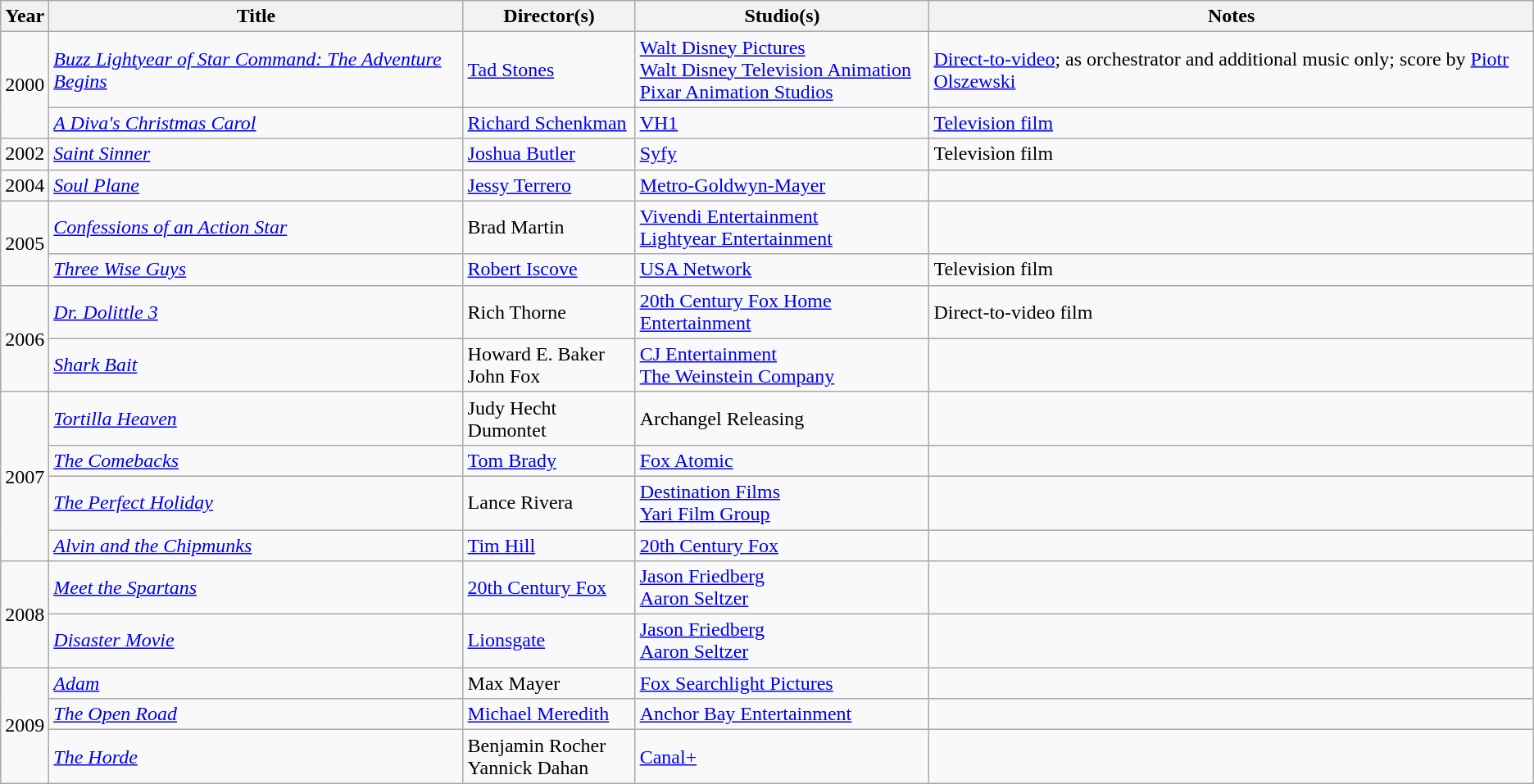<table class="wikitable sortable">
<tr>
<th>Year</th>
<th>Title</th>
<th>Director(s)</th>
<th>Studio(s)</th>
<th>Notes</th>
</tr>
<tr>
<td rowspan=2>2000</td>
<td><em><a href='#'>Buzz Lightyear of Star Command: The Adventure Begins</a></em></td>
<td><a href='#'>Tad Stones</a></td>
<td><a href='#'>Walt Disney Pictures</a><br><a href='#'>Walt Disney Television Animation</a><br><a href='#'>Pixar Animation Studios</a></td>
<td><a href='#'>Direct-to-video</a>; as orchestrator and additional music only; score by <a href='#'>Piotr Olszewski</a></td>
</tr>
<tr>
<td><em><a href='#'>A Diva's Christmas Carol</a></em></td>
<td><a href='#'>Richard Schenkman</a></td>
<td><a href='#'>VH1</a></td>
<td><a href='#'>Television film</a></td>
</tr>
<tr>
<td>2002</td>
<td><em><a href='#'>Saint Sinner</a></em></td>
<td><a href='#'>Joshua Butler</a></td>
<td><a href='#'>Syfy</a></td>
<td>Televisìon film</td>
</tr>
<tr>
<td>2004</td>
<td><em><a href='#'>Soul Plane</a></em></td>
<td><a href='#'>Jessy Terrero</a></td>
<td><a href='#'>Metro-Goldwyn-Mayer</a></td>
<td></td>
</tr>
<tr>
<td rowspan="2">2005</td>
<td><em><a href='#'>Confessions of an Action Star</a></em></td>
<td>Brad Martin</td>
<td><a href='#'>Vivendi Entertainment</a><br><a href='#'>Lightyear Entertainment</a></td>
<td></td>
</tr>
<tr>
<td><em><a href='#'>Three Wise Guys</a></em></td>
<td><a href='#'>Robert Iscove</a></td>
<td><a href='#'>USA Network</a></td>
<td>Television film</td>
</tr>
<tr>
<td rowspan=2>2006</td>
<td><em><a href='#'>Dr. Dolittle 3</a></em></td>
<td>Rich Thorne</td>
<td><a href='#'>20th Century Fox Home Entertainment</a></td>
<td>Direct-to-video film</td>
</tr>
<tr>
<td><em><a href='#'>Shark Bait</a></em></td>
<td>Howard E. Baker<br>John Fox</td>
<td><a href='#'>CJ Entertainment</a><br><a href='#'>The Weinstein Company</a></td>
<td></td>
</tr>
<tr>
<td rowspan=4>2007</td>
<td><em><a href='#'>Tortilla Heaven</a></em></td>
<td>Judy Hecht Dumontet</td>
<td>Archangel Releasing</td>
<td></td>
</tr>
<tr>
<td><em><a href='#'>The Comebacks</a></em></td>
<td><a href='#'>Tom Brady</a></td>
<td><a href='#'>Fox Atomic</a></td>
<td></td>
</tr>
<tr>
<td><em><a href='#'>The Perfect Holiday</a></em></td>
<td>Lance Rivera</td>
<td><a href='#'>Destination Films</a><br><a href='#'>Yari Film Group</a></td>
<td></td>
</tr>
<tr>
<td><em><a href='#'>Alvin and the Chipmunks</a></em></td>
<td><a href='#'>Tim Hill</a></td>
<td><a href='#'>20th Century Fox</a></td>
<td></td>
</tr>
<tr>
<td rowspan=2>2008</td>
<td><em><a href='#'>Meet the Spartans</a></em></td>
<td><a href='#'>20th Century Fox</a></td>
<td><a href='#'>Jason Friedberg<br>Aaron Seltzer</a></td>
<td></td>
</tr>
<tr>
<td><em><a href='#'>Disaster Movie</a></em></td>
<td><a href='#'>Lionsgate</a></td>
<td><a href='#'>Jason Friedberg<br>Aaron Seltzer</a></td>
<td></td>
</tr>
<tr>
<td rowspan="3">2009</td>
<td><em><a href='#'>Adam</a></em></td>
<td>Max Mayer</td>
<td><a href='#'>Fox Searchlight Pictures</a></td>
<td></td>
</tr>
<tr>
<td><em><a href='#'>The Open Road</a></em></td>
<td><a href='#'>Michael Meredith</a></td>
<td><a href='#'>Anchor Bay Entertainment</a></td>
<td></td>
</tr>
<tr>
<td><em><a href='#'>The Horde</a></em></td>
<td>Benjamin Rocher<br>Yannick Dahan</td>
<td><a href='#'>Canal+</a></td>
<td></td>
</tr>
</table>
